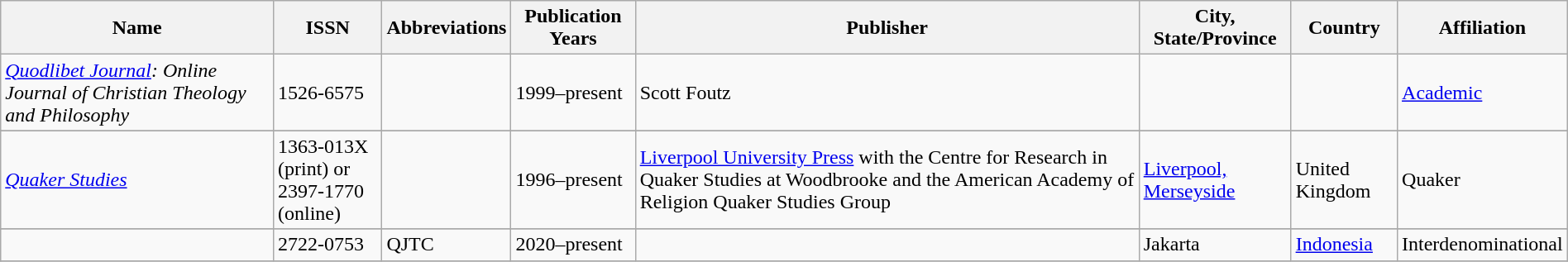<table class="wikitable sortable" style="width: 100%;">
<tr>
<th>Name</th>
<th>ISSN</th>
<th>Abbreviations</th>
<th>Publication Years</th>
<th>Publisher</th>
<th>City, State/Province</th>
<th>Country</th>
<th>Affiliation</th>
</tr>
<tr>
<td><em><a href='#'>Quodlibet Journal</a>: Online Journal of Christian Theology and Philosophy</em></td>
<td>1526-6575</td>
<td></td>
<td>1999–present</td>
<td>Scott Foutz</td>
<td></td>
<td></td>
<td><a href='#'>Academic</a></td>
</tr>
<tr>
</tr>
<tr>
<td><em><a href='#'>Quaker Studies</a></em></td>
<td>1363-013X (print) or<br>2397-1770 (online)</td>
<td></td>
<td>1996–present</td>
<td><a href='#'>Liverpool University Press</a> with the Centre for Research in Quaker Studies at Woodbrooke and the American Academy of Religion Quaker Studies Group</td>
<td><a href='#'>Liverpool, Merseyside</a></td>
<td>United Kingdom</td>
<td>Quaker</td>
</tr>
<tr>
</tr>
<tr>
<td><em></em></td>
<td>2722-0753</td>
<td>QJTC</td>
<td>2020–present</td>
<td></td>
<td>Jakarta</td>
<td><a href='#'>Indonesia</a></td>
<td>Interdenominational</td>
</tr>
<tr>
</tr>
</table>
